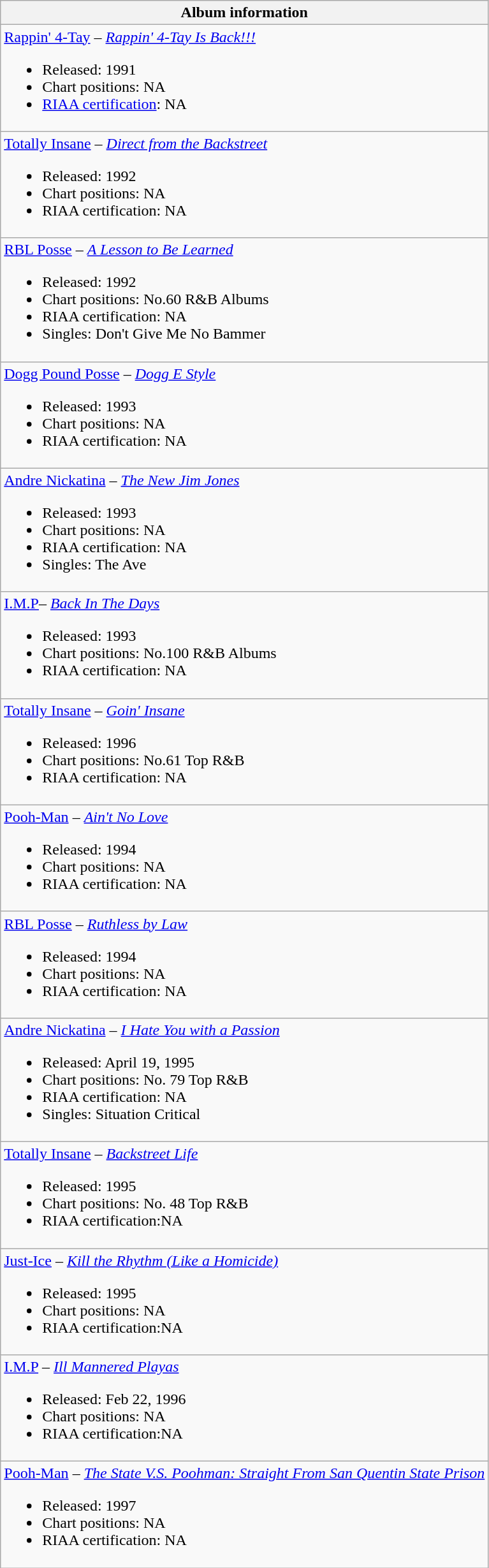<table class="wikitable">
<tr>
<th align="left">Album information</th>
</tr>
<tr>
<td align="left"><a href='#'>Rappin' 4-Tay</a> – <em><a href='#'>Rappin' 4-Tay Is Back!!!</a></em><br><ul><li>Released: 1991</li><li>Chart positions: NA</li><li><a href='#'>RIAA certification</a>: NA</li></ul></td>
</tr>
<tr>
<td align="left"><a href='#'>Totally Insane</a> – <em><a href='#'>Direct from the Backstreet</a></em><br><ul><li>Released: 1992</li><li>Chart positions: NA</li><li>RIAA certification: NA</li></ul></td>
</tr>
<tr>
<td align="left"><a href='#'>RBL Posse</a> – <em><a href='#'>A Lesson to Be Learned</a></em><br><ul><li>Released: 1992</li><li>Chart positions: No.60 R&B Albums</li><li>RIAA certification: NA</li><li>Singles: Don't Give Me No Bammer</li></ul></td>
</tr>
<tr>
<td align="left"><a href='#'>Dogg Pound Posse</a> – <em><a href='#'>Dogg E Style</a></em><br><ul><li>Released: 1993</li><li>Chart positions: NA</li><li>RIAA certification: NA</li></ul></td>
</tr>
<tr>
<td align="left"><a href='#'>Andre Nickatina</a> – <em><a href='#'>The New Jim Jones</a></em><br><ul><li>Released: 1993</li><li>Chart positions: NA</li><li>RIAA certification: NA</li><li>Singles: The Ave</li></ul></td>
</tr>
<tr>
<td align="left"><a href='#'>I.M.P</a>– <em><a href='#'>Back In The Days</a></em><br><ul><li>Released: 1993</li><li>Chart positions: No.100 R&B Albums</li><li>RIAA certification: NA</li></ul></td>
</tr>
<tr>
<td align="left"><a href='#'>Totally Insane</a> – <em><a href='#'>Goin' Insane</a></em><br><ul><li>Released: 1996</li><li>Chart positions: No.61 Top R&B</li><li>RIAA certification: NA</li></ul></td>
</tr>
<tr>
<td align="left"><a href='#'>Pooh-Man</a>  – <em><a href='#'>Ain't No Love</a></em><br><ul><li>Released: 1994</li><li>Chart positions: NA</li><li>RIAA certification: NA</li></ul></td>
</tr>
<tr>
<td align="left"><a href='#'>RBL Posse</a> – <em><a href='#'>Ruthless by Law</a></em><br><ul><li>Released: 1994</li><li>Chart positions: NA</li><li>RIAA certification: NA</li></ul></td>
</tr>
<tr>
<td align="left"><a href='#'>Andre Nickatina</a> – <em><a href='#'>I Hate You with a Passion</a></em><br><ul><li>Released: April 19, 1995</li><li>Chart positions: No. 79 Top R&B</li><li>RIAA certification: NA</li><li>Singles: Situation Critical</li></ul></td>
</tr>
<tr>
<td align="left"><a href='#'>Totally Insane</a> – <em><a href='#'>Backstreet Life</a></em><br><ul><li>Released: 1995</li><li>Chart positions: No. 48 Top R&B</li><li>RIAA certification:NA</li></ul></td>
</tr>
<tr>
<td align="left"><a href='#'>Just-Ice</a> – <em><a href='#'>Kill the Rhythm (Like a Homicide) </a></em><br><ul><li>Released: 1995</li><li>Chart positions: NA</li><li>RIAA certification:NA</li></ul></td>
</tr>
<tr>
<td align="left"><a href='#'>I.M.P</a> – <em><a href='#'>Ill Mannered Playas</a></em><br><ul><li>Released: Feb 22, 1996</li><li>Chart positions: NA</li><li>RIAA certification:NA</li></ul></td>
</tr>
<tr>
<td align="left"><a href='#'>Pooh-Man</a> – <em><a href='#'>The State V.S. Poohman: Straight From San Quentin State Prison</a></em><br><ul><li>Released: 1997</li><li>Chart positions: NA</li><li>RIAA certification: NA</li></ul></td>
</tr>
</table>
